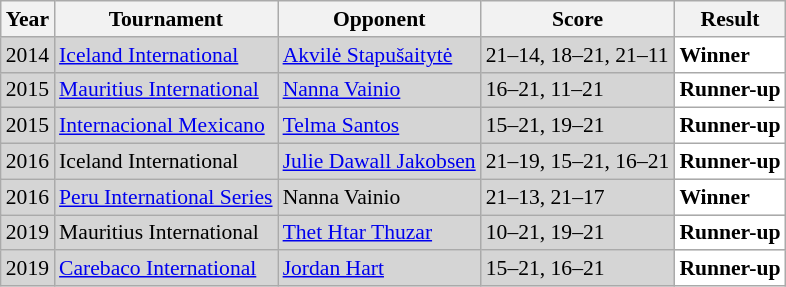<table class="sortable wikitable" style="font-size: 90%;">
<tr>
<th>Year</th>
<th>Tournament</th>
<th>Opponent</th>
<th>Score</th>
<th>Result</th>
</tr>
<tr style="background:#D5D5D5">
<td align="center">2014</td>
<td align="left"><a href='#'>Iceland International</a></td>
<td align="left"> <a href='#'>Akvilė Stapušaitytė</a></td>
<td align="left">21–14, 18–21, 21–11</td>
<td style="text-align:left; background:white"> <strong>Winner</strong></td>
</tr>
<tr style="background:#D5D5D5">
<td align="center">2015</td>
<td align="left"><a href='#'>Mauritius International</a></td>
<td align="left"> <a href='#'>Nanna Vainio</a></td>
<td align="left">16–21, 11–21</td>
<td style="text-align:left; background:white"> <strong>Runner-up</strong></td>
</tr>
<tr style="background:#D5D5D5">
<td align="center">2015</td>
<td align="left"><a href='#'>Internacional Mexicano</a></td>
<td align="left"> <a href='#'>Telma Santos</a></td>
<td align="left">15–21, 19–21</td>
<td style="text-align:left; background:white"> <strong>Runner-up</strong></td>
</tr>
<tr style="background:#D5D5D5">
<td align="center">2016</td>
<td align="left">Iceland International</td>
<td align="left"> <a href='#'>Julie Dawall Jakobsen</a></td>
<td align="left">21–19, 15–21, 16–21</td>
<td style="text-align:left; background:white"> <strong>Runner-up</strong></td>
</tr>
<tr style="background:#D5D5D5">
<td align="center">2016</td>
<td align="left"><a href='#'>Peru International Series</a></td>
<td align="left"> Nanna Vainio</td>
<td align="left">21–13, 21–17</td>
<td style="text-align:left; background:white"> <strong>Winner</strong></td>
</tr>
<tr style="background:#D5D5D5">
<td align="center">2019</td>
<td align="left">Mauritius International</td>
<td align="left"> <a href='#'>Thet Htar Thuzar</a></td>
<td align="left">10–21, 19–21</td>
<td style="text-align:left; background:white"> <strong>Runner-up</strong></td>
</tr>
<tr style="background:#D5D5D5">
<td align="center">2019</td>
<td align="left"><a href='#'>Carebaco International</a></td>
<td align="left"> <a href='#'>Jordan Hart</a></td>
<td align="left">15–21, 16–21</td>
<td style="text-align:left; background:white"> <strong>Runner-up</strong></td>
</tr>
</table>
